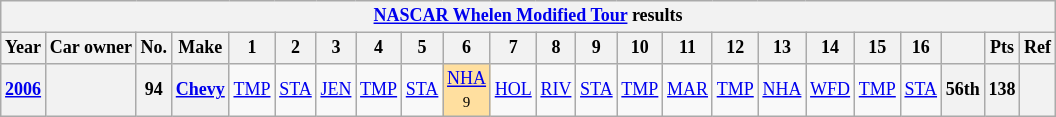<table class="wikitable" style="text-align:center; font-size:75%">
<tr>
<th colspan=38><a href='#'>NASCAR Whelen Modified Tour</a> results</th>
</tr>
<tr>
<th>Year</th>
<th>Car owner</th>
<th>No.</th>
<th>Make</th>
<th>1</th>
<th>2</th>
<th>3</th>
<th>4</th>
<th>5</th>
<th>6</th>
<th>7</th>
<th>8</th>
<th>9</th>
<th>10</th>
<th>11</th>
<th>12</th>
<th>13</th>
<th>14</th>
<th>15</th>
<th>16</th>
<th></th>
<th>Pts</th>
<th>Ref</th>
</tr>
<tr>
<th><a href='#'>2006</a></th>
<th></th>
<th>94</th>
<th><a href='#'>Chevy</a></th>
<td><a href='#'>TMP</a></td>
<td><a href='#'>STA</a></td>
<td><a href='#'>JEN</a></td>
<td><a href='#'>TMP</a></td>
<td><a href='#'>STA</a></td>
<td style="background:#FFDF9F;"><a href='#'>NHA</a><br><small>9</small></td>
<td><a href='#'>HOL</a></td>
<td><a href='#'>RIV</a></td>
<td><a href='#'>STA</a></td>
<td><a href='#'>TMP</a></td>
<td><a href='#'>MAR</a></td>
<td><a href='#'>TMP</a></td>
<td><a href='#'>NHA</a></td>
<td><a href='#'>WFD</a></td>
<td><a href='#'>TMP</a></td>
<td><a href='#'>STA</a></td>
<th>56th</th>
<th>138</th>
<th></th>
</tr>
</table>
